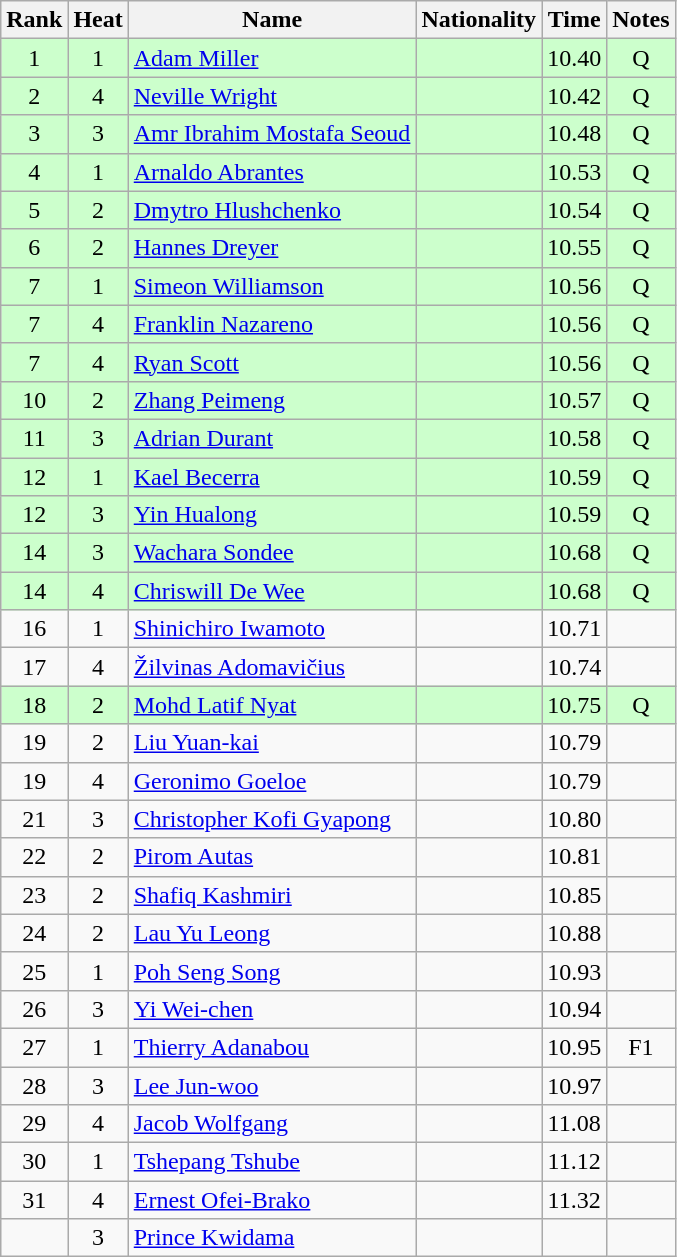<table class="wikitable sortable" style="text-align:center">
<tr>
<th>Rank</th>
<th>Heat</th>
<th>Name</th>
<th>Nationality</th>
<th>Time</th>
<th>Notes</th>
</tr>
<tr bgcolor=ccffcc>
<td>1</td>
<td>1</td>
<td align=left><a href='#'>Adam Miller</a></td>
<td align=left></td>
<td>10.40</td>
<td>Q</td>
</tr>
<tr bgcolor=ccffcc>
<td>2</td>
<td>4</td>
<td align=left><a href='#'>Neville Wright</a></td>
<td align=left></td>
<td>10.42</td>
<td>Q</td>
</tr>
<tr bgcolor=ccffcc>
<td>3</td>
<td>3</td>
<td align=left><a href='#'>Amr Ibrahim Mostafa Seoud</a></td>
<td align=left></td>
<td>10.48</td>
<td>Q</td>
</tr>
<tr bgcolor=ccffcc>
<td>4</td>
<td>1</td>
<td align=left><a href='#'>Arnaldo Abrantes</a></td>
<td align=left></td>
<td>10.53</td>
<td>Q</td>
</tr>
<tr bgcolor=ccffcc>
<td>5</td>
<td>2</td>
<td align=left><a href='#'>Dmytro Hlushchenko</a></td>
<td align=left></td>
<td>10.54</td>
<td>Q</td>
</tr>
<tr bgcolor=ccffcc>
<td>6</td>
<td>2</td>
<td align=left><a href='#'>Hannes Dreyer</a></td>
<td align=left></td>
<td>10.55</td>
<td>Q</td>
</tr>
<tr bgcolor=ccffcc>
<td>7</td>
<td>1</td>
<td align=left><a href='#'>Simeon Williamson</a></td>
<td align=left></td>
<td>10.56</td>
<td>Q</td>
</tr>
<tr bgcolor=ccffcc>
<td>7</td>
<td>4</td>
<td align=left><a href='#'>Franklin Nazareno</a></td>
<td align=left></td>
<td>10.56</td>
<td>Q</td>
</tr>
<tr bgcolor=ccffcc>
<td>7</td>
<td>4</td>
<td align=left><a href='#'>Ryan Scott</a></td>
<td align=left></td>
<td>10.56</td>
<td>Q</td>
</tr>
<tr bgcolor=ccffcc>
<td>10</td>
<td>2</td>
<td align=left><a href='#'>Zhang Peimeng</a></td>
<td align=left></td>
<td>10.57</td>
<td>Q</td>
</tr>
<tr bgcolor=ccffcc>
<td>11</td>
<td>3</td>
<td align=left><a href='#'>Adrian Durant</a></td>
<td align=left></td>
<td>10.58</td>
<td>Q</td>
</tr>
<tr bgcolor=ccffcc>
<td>12</td>
<td>1</td>
<td align=left><a href='#'>Kael Becerra</a></td>
<td align=left></td>
<td>10.59</td>
<td>Q</td>
</tr>
<tr bgcolor=ccffcc>
<td>12</td>
<td>3</td>
<td align=left><a href='#'>Yin Hualong</a></td>
<td align=left></td>
<td>10.59</td>
<td>Q</td>
</tr>
<tr bgcolor=ccffcc>
<td>14</td>
<td>3</td>
<td align=left><a href='#'>Wachara Sondee</a></td>
<td align=left></td>
<td>10.68</td>
<td>Q</td>
</tr>
<tr bgcolor=ccffcc>
<td>14</td>
<td>4</td>
<td align=left><a href='#'>Chriswill De Wee</a></td>
<td align=left></td>
<td>10.68</td>
<td>Q</td>
</tr>
<tr>
<td>16</td>
<td>1</td>
<td align=left><a href='#'>Shinichiro Iwamoto</a></td>
<td align=left></td>
<td>10.71</td>
<td></td>
</tr>
<tr>
<td>17</td>
<td>4</td>
<td align=left><a href='#'>Žilvinas Adomavičius</a></td>
<td align=left></td>
<td>10.74</td>
<td></td>
</tr>
<tr bgcolor=ccffcc>
<td>18</td>
<td>2</td>
<td align=left><a href='#'>Mohd Latif Nyat</a></td>
<td align=left></td>
<td>10.75</td>
<td>Q</td>
</tr>
<tr>
<td>19</td>
<td>2</td>
<td align=left><a href='#'>Liu Yuan-kai</a></td>
<td align=left></td>
<td>10.79</td>
<td></td>
</tr>
<tr>
<td>19</td>
<td>4</td>
<td align=left><a href='#'>Geronimo Goeloe</a></td>
<td align=left></td>
<td>10.79</td>
<td></td>
</tr>
<tr>
<td>21</td>
<td>3</td>
<td align=left><a href='#'>Christopher Kofi Gyapong</a></td>
<td align=left></td>
<td>10.80</td>
<td></td>
</tr>
<tr>
<td>22</td>
<td>2</td>
<td align=left><a href='#'>Pirom Autas</a></td>
<td align=left></td>
<td>10.81</td>
<td></td>
</tr>
<tr>
<td>23</td>
<td>2</td>
<td align=left><a href='#'>Shafiq Kashmiri</a></td>
<td align=left></td>
<td>10.85</td>
<td></td>
</tr>
<tr>
<td>24</td>
<td>2</td>
<td align=left><a href='#'>Lau Yu Leong</a></td>
<td align=left></td>
<td>10.88</td>
<td></td>
</tr>
<tr>
<td>25</td>
<td>1</td>
<td align=left><a href='#'>Poh Seng Song</a></td>
<td align=left></td>
<td>10.93</td>
<td></td>
</tr>
<tr>
<td>26</td>
<td>3</td>
<td align=left><a href='#'>Yi Wei-chen</a></td>
<td align=left></td>
<td>10.94</td>
<td></td>
</tr>
<tr>
<td>27</td>
<td>1</td>
<td align=left><a href='#'>Thierry Adanabou</a></td>
<td align=left></td>
<td>10.95</td>
<td>F1</td>
</tr>
<tr>
<td>28</td>
<td>3</td>
<td align=left><a href='#'>Lee Jun-woo</a></td>
<td align=left></td>
<td>10.97</td>
<td></td>
</tr>
<tr>
<td>29</td>
<td>4</td>
<td align=left><a href='#'>Jacob Wolfgang</a></td>
<td align=left></td>
<td>11.08</td>
<td></td>
</tr>
<tr>
<td>30</td>
<td>1</td>
<td align=left><a href='#'>Tshepang Tshube</a></td>
<td align=left></td>
<td>11.12</td>
<td></td>
</tr>
<tr>
<td>31</td>
<td>4</td>
<td align=left><a href='#'>Ernest Ofei-Brako</a></td>
<td align=left></td>
<td>11.32</td>
<td></td>
</tr>
<tr>
<td></td>
<td>3</td>
<td align=left><a href='#'>Prince Kwidama</a></td>
<td align=left></td>
<td></td>
<td></td>
</tr>
</table>
